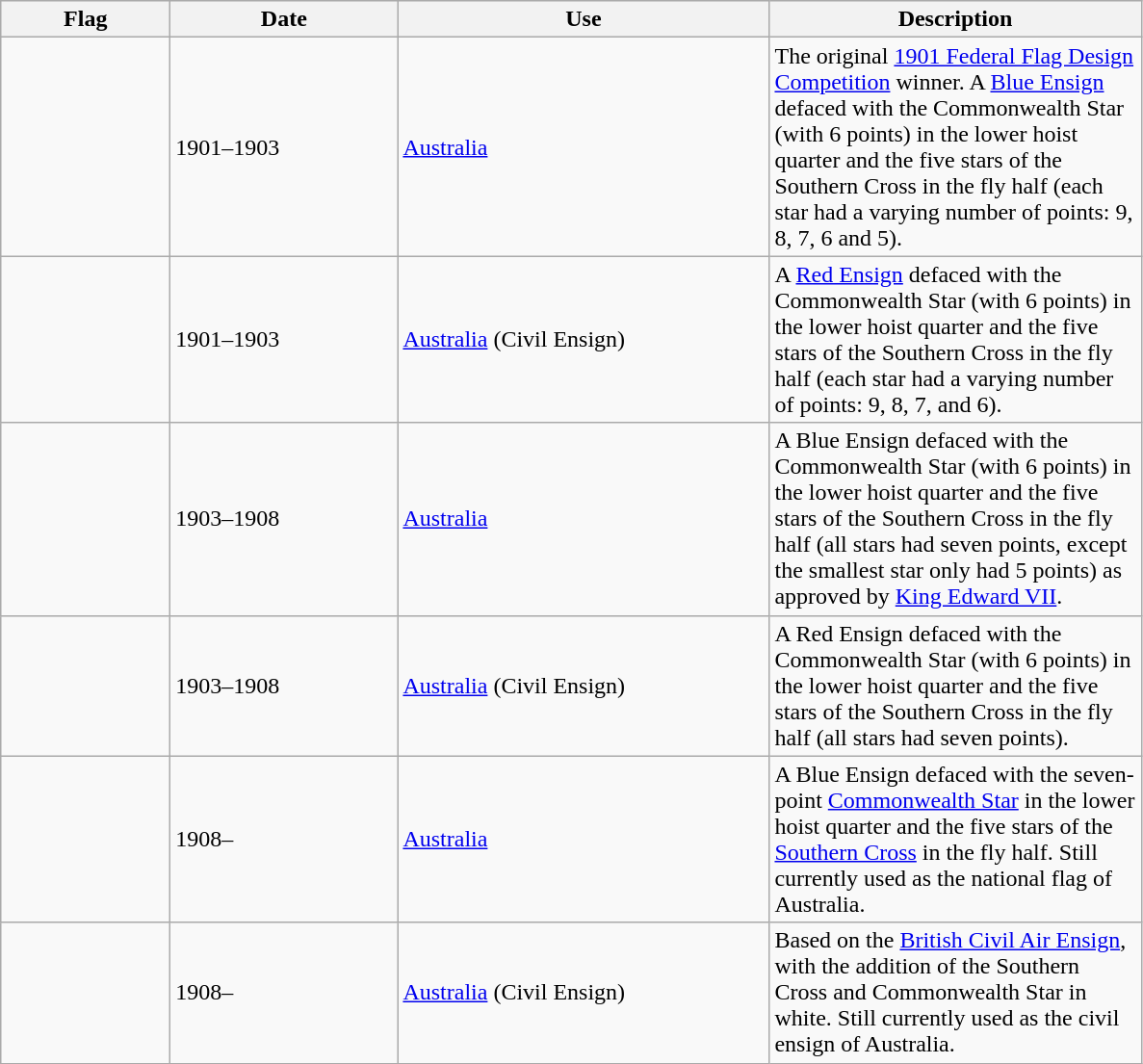<table class="wikitable">
<tr style="background:#efefef;">
<th style="width:110px;">Flag</th>
<th style="width:150px;">Date</th>
<th style="width:250px;">Use</th>
<th style="width:250px;">Description</th>
</tr>
<tr>
<td></td>
<td>1901–1903</td>
<td><a href='#'>Australia</a></td>
<td>The original <a href='#'>1901 Federal Flag Design Competition</a> winner. A <a href='#'>Blue Ensign</a> defaced with the Commonwealth Star (with 6 points) in the lower hoist quarter and the five stars of the Southern Cross in the fly half (each star had a varying number of points: 9, 8, 7, 6 and 5).</td>
</tr>
<tr>
<td></td>
<td>1901–1903</td>
<td><a href='#'>Australia</a> (Civil Ensign)</td>
<td>A <a href='#'>Red Ensign</a> defaced with the Commonwealth Star (with 6 points) in the lower hoist quarter and the five stars of the Southern Cross in the fly half (each star had a varying number of points: 9, 8, 7, and 6).</td>
</tr>
<tr>
<td></td>
<td>1903–1908</td>
<td><a href='#'>Australia</a></td>
<td>A Blue Ensign defaced with the Commonwealth Star (with 6 points) in the lower hoist quarter and the five stars of the Southern Cross in the fly half (all stars had seven points, except the smallest star only had 5 points) as approved by <a href='#'>King Edward VII</a>.</td>
</tr>
<tr>
<td></td>
<td>1903–1908</td>
<td><a href='#'>Australia</a> (Civil Ensign)</td>
<td>A Red Ensign defaced with the Commonwealth Star (with 6 points) in the lower hoist quarter and the five stars of the Southern Cross in the fly half (all stars had seven points).</td>
</tr>
<tr>
<td></td>
<td>1908–</td>
<td><a href='#'>Australia</a></td>
<td>A Blue Ensign defaced with the seven-point <a href='#'>Commonwealth Star</a> in the lower hoist quarter and the five stars of the <a href='#'>Southern Cross</a> in the fly half. Still currently used as the national flag of Australia.</td>
</tr>
<tr>
<td></td>
<td>1908–</td>
<td><a href='#'>Australia</a> (Civil Ensign)</td>
<td>Based on the <a href='#'>British Civil Air Ensign</a>, with the addition of the Southern Cross and Commonwealth Star in white. Still currently used as the civil ensign of Australia.</td>
</tr>
</table>
